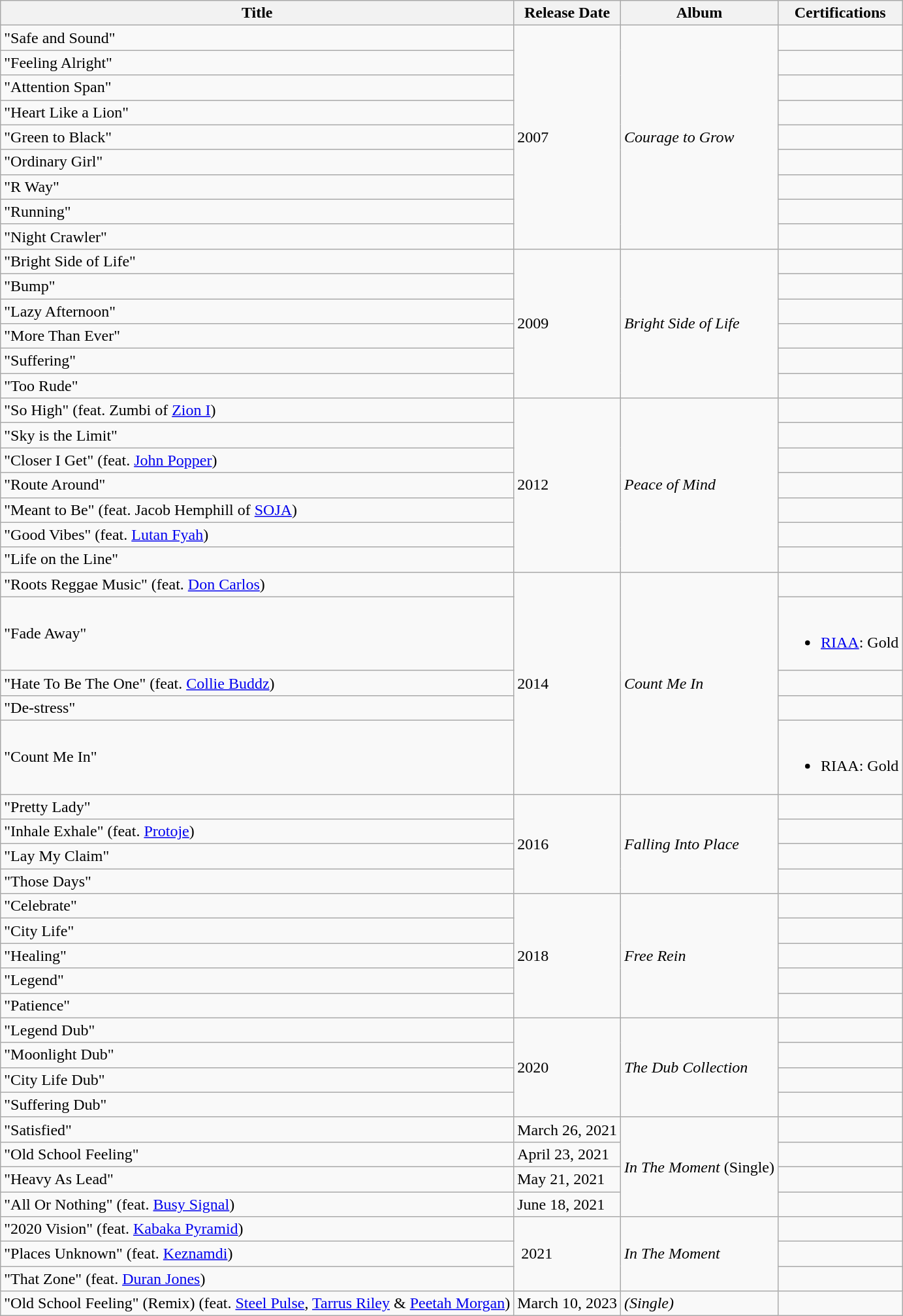<table class="wikitable">
<tr>
<th>Title</th>
<th>Release Date</th>
<th>Album</th>
<th>Certifications</th>
</tr>
<tr>
<td>"Safe and Sound"</td>
<td rowspan="9">2007</td>
<td rowspan="9"><em>Courage to Grow</em></td>
<td></td>
</tr>
<tr>
<td>"Feeling Alright"</td>
<td></td>
</tr>
<tr>
<td>"Attention Span"</td>
<td></td>
</tr>
<tr>
<td>"Heart Like a Lion"</td>
<td></td>
</tr>
<tr>
<td>"Green to Black"</td>
<td></td>
</tr>
<tr>
<td>"Ordinary Girl"</td>
<td></td>
</tr>
<tr>
<td>"R Way"</td>
<td></td>
</tr>
<tr>
<td>"Running"</td>
<td></td>
</tr>
<tr>
<td>"Night Crawler"</td>
<td></td>
</tr>
<tr>
<td>"Bright Side of Life"</td>
<td rowspan="6">2009</td>
<td rowspan="6"><em>Bright Side of Life</em></td>
<td></td>
</tr>
<tr>
<td>"Bump"</td>
<td></td>
</tr>
<tr>
<td>"Lazy Afternoon"</td>
<td></td>
</tr>
<tr>
<td>"More Than Ever"</td>
<td></td>
</tr>
<tr>
<td>"Suffering"</td>
<td></td>
</tr>
<tr>
<td>"Too Rude"</td>
<td></td>
</tr>
<tr>
<td>"So High" (feat. Zumbi of <a href='#'>Zion I</a>)</td>
<td rowspan="7">2012</td>
<td rowspan="7"><em>Peace of Mind</em></td>
<td></td>
</tr>
<tr>
<td>"Sky is the Limit"</td>
<td></td>
</tr>
<tr>
<td>"Closer I Get" (feat. <a href='#'>John Popper</a>)</td>
<td></td>
</tr>
<tr>
<td>"Route Around"</td>
<td></td>
</tr>
<tr>
<td>"Meant to Be" (feat. Jacob Hemphill of <a href='#'>SOJA</a>)</td>
<td></td>
</tr>
<tr>
<td>"Good Vibes" (feat. <a href='#'>Lutan Fyah</a>)</td>
<td></td>
</tr>
<tr>
<td>"Life on the Line"</td>
<td></td>
</tr>
<tr>
<td>"Roots Reggae Music" (feat. <a href='#'>Don Carlos</a>)</td>
<td rowspan="5">2014</td>
<td rowspan="5"><em>Count Me In</em></td>
<td></td>
</tr>
<tr>
<td>"Fade Away"</td>
<td><br><ul><li><a href='#'>RIAA</a>: Gold</li></ul></td>
</tr>
<tr>
<td>"Hate To Be The One" (feat. <a href='#'>Collie Buddz</a>)</td>
<td></td>
</tr>
<tr>
<td>"De-stress"</td>
<td></td>
</tr>
<tr>
<td>"Count Me In"</td>
<td><br><ul><li>RIAA: Gold</li></ul></td>
</tr>
<tr>
<td>"Pretty Lady"</td>
<td rowspan="4">2016</td>
<td rowspan="4"><em>Falling Into Place</em></td>
<td></td>
</tr>
<tr>
<td>"Inhale Exhale" (feat. <a href='#'>Protoje</a>)</td>
<td></td>
</tr>
<tr>
<td>"Lay My Claim"</td>
<td></td>
</tr>
<tr>
<td>"Those Days"</td>
<td></td>
</tr>
<tr>
<td>"Celebrate"</td>
<td rowspan="5">2018</td>
<td rowspan="5"><em>Free Rein</em></td>
<td></td>
</tr>
<tr>
<td>"City Life"</td>
<td></td>
</tr>
<tr>
<td>"Healing"</td>
<td></td>
</tr>
<tr>
<td>"Legend"</td>
<td></td>
</tr>
<tr>
<td>"Patience"</td>
<td></td>
</tr>
<tr>
<td>"Legend Dub"</td>
<td rowspan="4">2020</td>
<td rowspan="4"><em>The Dub Collection</em></td>
<td></td>
</tr>
<tr>
<td>"Moonlight Dub"</td>
<td></td>
</tr>
<tr>
<td>"City Life Dub"</td>
<td></td>
</tr>
<tr>
<td>"Suffering Dub"</td>
<td></td>
</tr>
<tr>
<td>"Satisfied"</td>
<td>March 26, 2021</td>
<td rowspan="4"><em>In The Moment</em> (Single)</td>
<td></td>
</tr>
<tr>
<td>"Old School Feeling"</td>
<td>April 23, 2021</td>
<td></td>
</tr>
<tr>
<td>"Heavy As Lead"</td>
<td>May 21, 2021</td>
<td></td>
</tr>
<tr>
<td>"All Or Nothing" (feat. <a href='#'>Busy Signal</a>)</td>
<td>June 18, 2021</td>
<td></td>
</tr>
<tr>
<td>"2020 Vision" (feat. <a href='#'>Kabaka Pyramid</a>)</td>
<td rowspan="3"> 2021</td>
<td rowspan="3"><em>In The Moment</em></td>
<td></td>
</tr>
<tr>
<td>"Places Unknown" (feat. <a href='#'>Keznamdi</a>)</td>
<td></td>
</tr>
<tr>
<td>"That Zone" (feat. <a href='#'>Duran Jones</a>)</td>
<td></td>
</tr>
<tr>
<td>"Old School Feeling" (Remix) (feat. <a href='#'>Steel Pulse</a>, <a href='#'>Tarrus Riley</a> & <a href='#'>Peetah Morgan</a>)</td>
<td>March 10, 2023</td>
<td><em>(Single)</em></td>
<td></td>
</tr>
</table>
